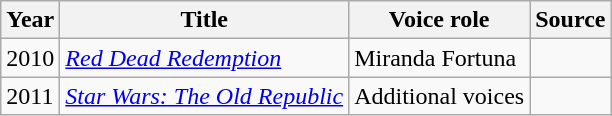<table class="wikitable sortable plainrowheaders">
<tr>
<th>Year</th>
<th>Title</th>
<th>Voice role</th>
<th class="unsortable">Source</th>
</tr>
<tr>
<td>2010</td>
<td><em><a href='#'>Red Dead Redemption</a></em></td>
<td>Miranda Fortuna</td>
<td></td>
</tr>
<tr>
<td>2011</td>
<td><em><a href='#'>Star Wars: The Old Republic</a></em></td>
<td>Additional voices</td>
<td></td>
</tr>
</table>
